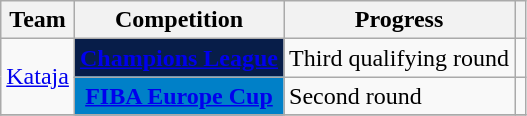<table class="wikitable sortable">
<tr>
<th>Team</th>
<th>Competition</th>
<th>Progress</th>
<th></th>
</tr>
<tr>
<td rowspan=2><a href='#'>Kataja</a></td>
<td style="background-color:#071D49;color:#D0D3D4;text-align:center"><strong><a href='#'><span>Champions League</span></a></strong></td>
<td>Third qualifying round</td>
<td style="text-align:center"></td>
</tr>
<tr>
<td style="background-color:#0080C8;color:white;text-align:center"><strong><a href='#'><span>FIBA Europe Cup</span></a></strong></td>
<td>Second round</td>
<td></td>
</tr>
<tr>
</tr>
</table>
